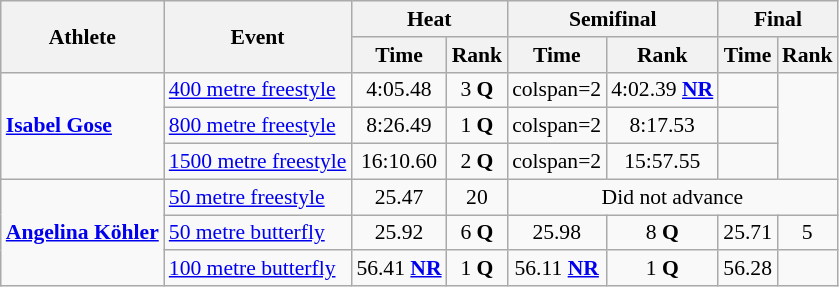<table class="wikitable" style="font-size:90%;">
<tr>
<th rowspan="2">Athlete</th>
<th rowspan="2">Event</th>
<th colspan="2">Heat</th>
<th colspan="2">Semifinal</th>
<th colspan="2">Final</th>
</tr>
<tr>
<th>Time</th>
<th>Rank</th>
<th>Time</th>
<th>Rank</th>
<th>Time</th>
<th>Rank</th>
</tr>
<tr align=center>
<td align=left rowspan=3><strong><a href='#'>Isabel Gose</a></strong></td>
<td align=left><a href='#'>400 metre freestyle</a></td>
<td>4:05.48</td>
<td>3 <strong>Q</strong></td>
<td>colspan=2</td>
<td>4:02.39 <strong><a href='#'>NR</a></strong></td>
<td></td>
</tr>
<tr align=center>
<td align=left><a href='#'>800 metre freestyle</a></td>
<td>8:26.49</td>
<td>1 <strong>Q</strong></td>
<td>colspan=2</td>
<td>8:17.53</td>
<td></td>
</tr>
<tr align=center>
<td align=left><a href='#'>1500 metre freestyle</a></td>
<td>16:10.60</td>
<td>2 <strong>Q</strong></td>
<td>colspan=2</td>
<td>15:57.55</td>
<td></td>
</tr>
<tr align=center>
<td align=left rowspan=3><strong><a href='#'>Angelina Köhler</a></strong></td>
<td align=left><a href='#'>50 metre freestyle</a></td>
<td>25.47</td>
<td>20</td>
<td colspan=4>Did not advance</td>
</tr>
<tr align=center>
<td align=left><a href='#'>50 metre butterfly</a></td>
<td>25.92</td>
<td>6 <strong>Q</strong></td>
<td>25.98</td>
<td>8 <strong>Q</strong></td>
<td>25.71</td>
<td>5</td>
</tr>
<tr align=center>
<td align=left><a href='#'>100 metre butterfly</a></td>
<td>56.41 <strong><a href='#'>NR</a></strong></td>
<td>1 <strong>Q</strong></td>
<td>56.11 <strong><a href='#'>NR</a></strong></td>
<td>1 <strong>Q</strong></td>
<td>56.28</td>
<td></td>
</tr>
</table>
